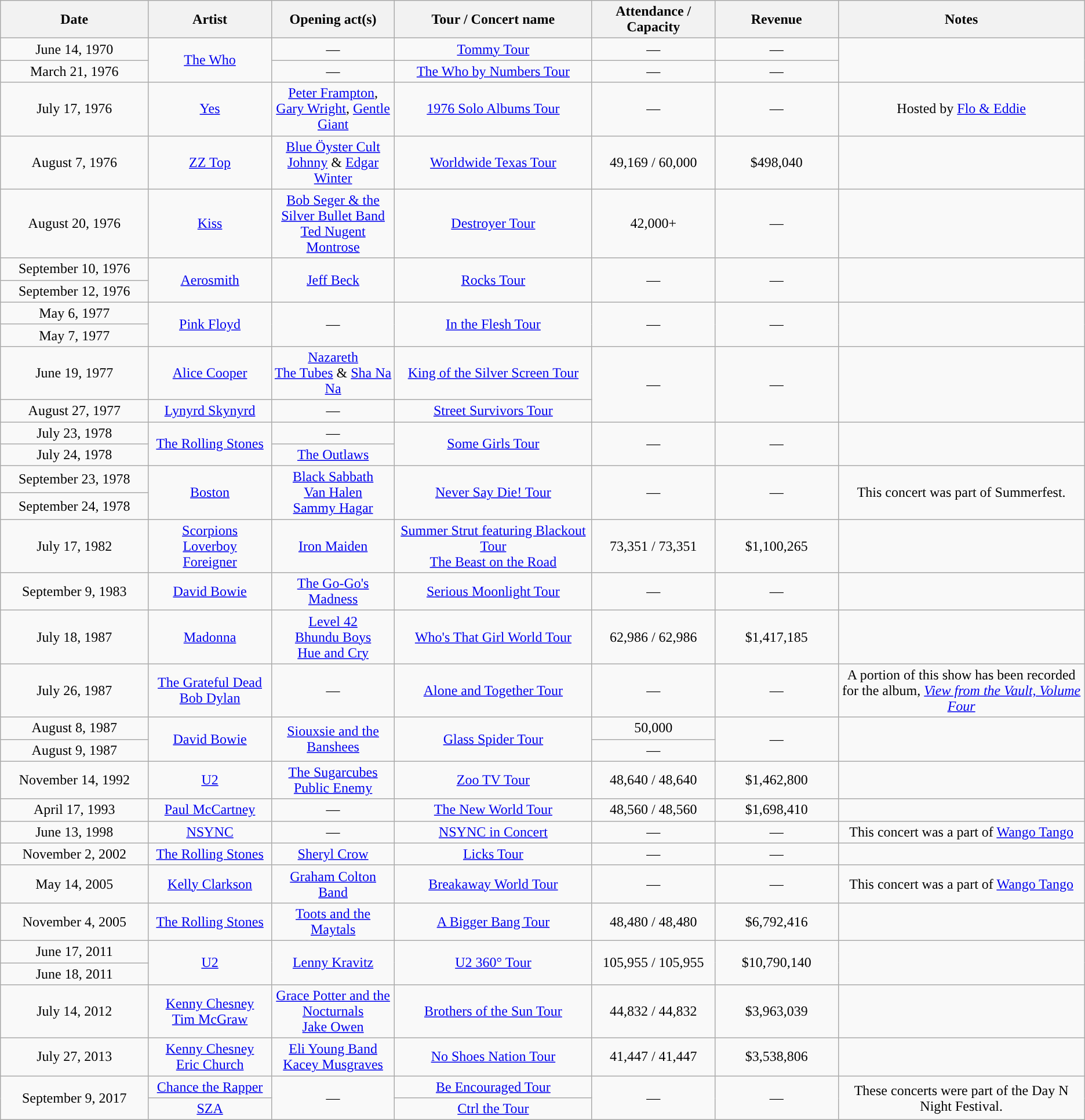<table class="wikitable" style="text-align:center;">
<tr>
<th width=12% style="text-align:center;">Date</th>
<th width=10% style="text-align:center;">Artist</th>
<th width=10% style="text-align:center;">Opening act(s)</th>
<th width=16% style="text-align:center;">Tour / Concert name</th>
<th width=10% style="text-align:center;">Attendance / Capacity</th>
<th width=10% style="text-align:center;">Revenue</th>
<th width=20% style="text-align:center;">Notes</th>
</tr>
<tr>
<td>June 14, 1970</td>
<td rowspan=2><a href='#'>The Who</a></td>
<td>—</td>
<td><a href='#'>Tommy Tour</a></td>
<td>—</td>
<td>—</td>
<td rowspan=2></td>
</tr>
<tr September 8, 1972 || >
<td>March 21, 1976</td>
<td>—</td>
<td><a href='#'>The Who by Numbers Tour</a></td>
<td>—</td>
<td>—</td>
</tr>
<tr>
<td>July 17, 1976</td>
<td><a href='#'>Yes</a></td>
<td><a href='#'>Peter Frampton</a>, <a href='#'>Gary Wright</a>, <a href='#'>Gentle Giant</a></td>
<td><a href='#'>1976 Solo Albums Tour</a></td>
<td>—</td>
<td>—</td>
<td>Hosted by <a href='#'>Flo & Eddie</a></td>
</tr>
<tr>
<td>August 7, 1976</td>
<td><a href='#'>ZZ Top</a></td>
<td><a href='#'>Blue Öyster Cult</a><br><a href='#'>Johnny</a> & <a href='#'>Edgar Winter</a></td>
<td><a href='#'>Worldwide Texas Tour</a></td>
<td>49,169 / 60,000</td>
<td>$498,040</td>
<td></td>
</tr>
<tr>
<td>August 20, 1976</td>
<td><a href='#'>Kiss</a></td>
<td><a href='#'>Bob Seger & the Silver Bullet Band</a><br><a href='#'>Ted Nugent</a><br><a href='#'>Montrose</a></td>
<td><a href='#'>Destroyer Tour</a></td>
<td>42,000+</td>
<td>—</td>
<td></td>
</tr>
<tr>
<td>September 10, 1976</td>
<td rowspan=2><a href='#'>Aerosmith</a></td>
<td rowspan=2><a href='#'>Jeff Beck</a></td>
<td rowspan=2><a href='#'>Rocks Tour</a></td>
<td rowspan=2>—</td>
<td rowspan=2>—</td>
<td rowspan=2></td>
</tr>
<tr>
<td>September 12, 1976</td>
</tr>
<tr>
<td>May 6, 1977</td>
<td rowspan=2><a href='#'>Pink Floyd</a></td>
<td rowspan=2>—</td>
<td rowspan=2><a href='#'>In the Flesh Tour</a></td>
<td rowspan=2>—</td>
<td rowspan=2>—</td>
<td rowspan=2></td>
</tr>
<tr>
<td>May 7, 1977</td>
</tr>
<tr>
<td>June 19, 1977</td>
<td><a href='#'>Alice Cooper</a></td>
<td><a href='#'>Nazareth</a><br><a href='#'>The Tubes</a> & <a href='#'>Sha Na Na</a></td>
<td><a href='#'>King of the Silver Screen Tour</a></td>
<td rowspan=2>—</td>
<td rowspan=2>—</td>
<td rowspan=2></td>
</tr>
<tr>
<td>August 27, 1977</td>
<td><a href='#'>Lynyrd Skynyrd</a></td>
<td>—</td>
<td><a href='#'>Street Survivors Tour</a></td>
</tr>
<tr>
<td>July 23, 1978</td>
<td rowspan=2><a href='#'>The Rolling Stones</a></td>
<td>—</td>
<td rowspan=2><a href='#'>Some Girls Tour</a></td>
<td rowspan=2>—</td>
<td rowspan=2>—</td>
<td rowspan=2></td>
</tr>
<tr>
<td>July 24, 1978</td>
<td><a href='#'>The Outlaws</a></td>
</tr>
<tr>
<td>September 23, 1978</td>
<td rowspan=2><a href='#'>Boston</a></td>
<td rowspan="2"><a href='#'>Black Sabbath</a><br><a href='#'>Van Halen</a><br><a href='#'>Sammy Hagar</a></td>
<td rowspan="2"><a href='#'>Never Say Die! Tour</a></td>
<td rowspan=2>—</td>
<td rowspan=2>—</td>
<td rowspan=2>This concert was part of Summerfest.</td>
</tr>
<tr>
<td>September 24, 1978</td>
</tr>
<tr>
<td>July 17, 1982</td>
<td><a href='#'>Scorpions</a><br><a href='#'>Loverboy</a><br><a href='#'>Foreigner</a></td>
<td><a href='#'>Iron Maiden</a></td>
<td><a href='#'>Summer Strut featuring Blackout Tour</a><br><a href='#'>The Beast on the Road</a></td>
<td>73,351 / 73,351</td>
<td>$1,100,265</td>
<td></td>
</tr>
<tr>
<td>September 9, 1983</td>
<td><a href='#'>David Bowie</a></td>
<td><a href='#'>The Go-Go's</a><br><a href='#'>Madness</a></td>
<td><a href='#'>Serious Moonlight Tour</a></td>
<td>—</td>
<td>—</td>
<td></td>
</tr>
<tr>
<td>July 18, 1987</td>
<td><a href='#'>Madonna</a></td>
<td><a href='#'>Level 42</a><br><a href='#'>Bhundu Boys</a><br><a href='#'>Hue and Cry</a></td>
<td><a href='#'>Who's That Girl World Tour</a></td>
<td>62,986 / 62,986</td>
<td>$1,417,185</td>
<td></td>
</tr>
<tr>
<td>July 26, 1987</td>
<td><a href='#'>The Grateful Dead</a><br><a href='#'>Bob Dylan</a></td>
<td>—</td>
<td><a href='#'>Alone and Together Tour</a></td>
<td>—</td>
<td>—</td>
<td>A portion of this show has been recorded for the album, <em><a href='#'>View from the Vault, Volume Four</a></em></td>
</tr>
<tr>
<td>August 8, 1987</td>
<td rowspan=2><a href='#'>David Bowie</a></td>
<td rowspan=2><a href='#'>Siouxsie and the Banshees</a></td>
<td rowspan=2><a href='#'>Glass Spider Tour</a></td>
<td>50,000</td>
<td rowspan=2>—</td>
<td rowspan=2></td>
</tr>
<tr>
<td>August 9, 1987</td>
<td>—</td>
</tr>
<tr>
<td>November 14, 1992</td>
<td><a href='#'>U2</a></td>
<td><a href='#'>The Sugarcubes</a><br><a href='#'>Public Enemy</a></td>
<td><a href='#'>Zoo TV Tour</a></td>
<td>48,640 / 48,640</td>
<td>$1,462,800</td>
<td></td>
</tr>
<tr>
<td>April 17, 1993</td>
<td><a href='#'>Paul McCartney</a></td>
<td>—</td>
<td><a href='#'>The New World Tour</a></td>
<td>48,560 / 48,560</td>
<td>$1,698,410</td>
<td></td>
</tr>
<tr>
<td>June 13, 1998</td>
<td><a href='#'>NSYNC</a></td>
<td>—</td>
<td><a href='#'>NSYNC in Concert</a></td>
<td>—</td>
<td>—</td>
<td>This concert was a part of <a href='#'>Wango Tango</a></td>
</tr>
<tr>
<td>November 2, 2002</td>
<td><a href='#'>The Rolling Stones</a></td>
<td><a href='#'>Sheryl Crow</a></td>
<td><a href='#'>Licks Tour</a></td>
<td>—</td>
<td>—</td>
<td></td>
</tr>
<tr>
<td>May 14, 2005</td>
<td><a href='#'>Kelly Clarkson</a></td>
<td><a href='#'>Graham Colton Band</a></td>
<td><a href='#'>Breakaway World Tour</a></td>
<td>—</td>
<td>—</td>
<td>This concert was a part of <a href='#'>Wango Tango</a></td>
</tr>
<tr>
<td>November 4, 2005</td>
<td><a href='#'>The Rolling Stones</a></td>
<td><a href='#'>Toots and the Maytals</a></td>
<td><a href='#'>A Bigger Bang Tour</a></td>
<td>48,480 / 48,480</td>
<td>$6,792,416</td>
<td></td>
</tr>
<tr>
<td>June 17, 2011</td>
<td rowspan=2><a href='#'>U2</a></td>
<td rowspan=2><a href='#'>Lenny Kravitz</a></td>
<td rowspan=2><a href='#'>U2 360° Tour</a></td>
<td rowspan=2>105,955 / 105,955</td>
<td rowspan=2>$10,790,140</td>
<td rowspan=2></td>
</tr>
<tr>
<td>June 18, 2011</td>
</tr>
<tr>
<td>July 14, 2012</td>
<td><a href='#'>Kenny Chesney</a><br><a href='#'>Tim McGraw</a></td>
<td><a href='#'>Grace Potter and the Nocturnals</a><br><a href='#'>Jake Owen</a></td>
<td><a href='#'>Brothers of the Sun Tour</a></td>
<td>44,832 / 44,832</td>
<td>$3,963,039</td>
<td></td>
</tr>
<tr>
<td>July 27, 2013</td>
<td><a href='#'>Kenny Chesney</a><br><a href='#'>Eric Church</a></td>
<td><a href='#'>Eli Young Band</a><br><a href='#'>Kacey Musgraves</a></td>
<td><a href='#'>No Shoes Nation Tour</a></td>
<td>41,447 / 41,447</td>
<td>$3,538,806</td>
<td></td>
</tr>
<tr>
<td rowspan=2>September 9, 2017</td>
<td><a href='#'>Chance the Rapper</a></td>
<td rowspan=2>—</td>
<td><a href='#'>Be Encouraged Tour</a></td>
<td rowspan=2>—</td>
<td rowspan=2>—</td>
<td rowspan=2>These concerts were part of the Day N Night Festival.</td>
</tr>
<tr>
<td><a href='#'>SZA</a></td>
<td><a href='#'>Ctrl the Tour</a></td>
</tr>
</table>
